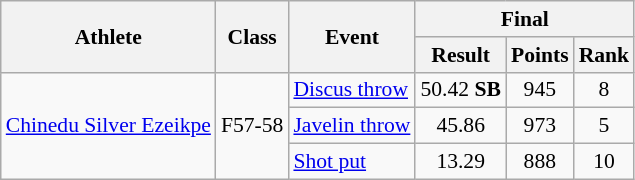<table class=wikitable style="font-size:90%">
<tr>
<th rowspan="2">Athlete</th>
<th rowspan="2">Class</th>
<th rowspan="2">Event</th>
<th colspan="3">Final</th>
</tr>
<tr>
<th>Result</th>
<th>Points</th>
<th>Rank</th>
</tr>
<tr>
<td rowspan="3"><a href='#'>Chinedu Silver Ezeikpe</a></td>
<td rowspan="3" style="text-align:center;">F57-58</td>
<td><a href='#'>Discus throw</a></td>
<td style="text-align:center;">50.42 <strong>SB</strong></td>
<td style="text-align:center;">945</td>
<td style="text-align:center;">8</td>
</tr>
<tr>
<td><a href='#'>Javelin throw</a></td>
<td style="text-align:center;">45.86</td>
<td style="text-align:center;">973</td>
<td style="text-align:center;">5</td>
</tr>
<tr>
<td><a href='#'>Shot put</a></td>
<td style="text-align:center;">13.29</td>
<td style="text-align:center;">888</td>
<td style="text-align:center;">10</td>
</tr>
</table>
